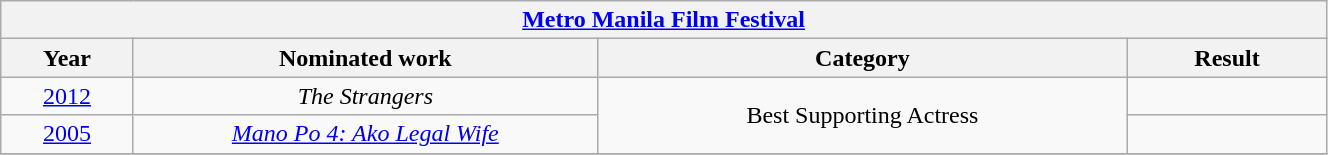<table width="70%" class="wikitable sortable">
<tr>
<th colspan="4" align="center"><a href='#'>Metro Manila Film Festival</a></th>
</tr>
<tr>
<th width="10%">Year</th>
<th width="35%">Nominated work</th>
<th width="40%">Category</th>
<th width="15%">Result</th>
</tr>
<tr>
<td align="center"><a href='#'>2012</a></td>
<td align="center"><em>The Strangers</em></td>
<td align="center" rowspan=2>Best Supporting Actress</td>
<td></td>
</tr>
<tr>
<td align="center"><a href='#'>2005</a></td>
<td align="center"><em><a href='#'>Mano Po 4: Ako Legal Wife</a></em></td>
<td></td>
</tr>
<tr>
</tr>
</table>
